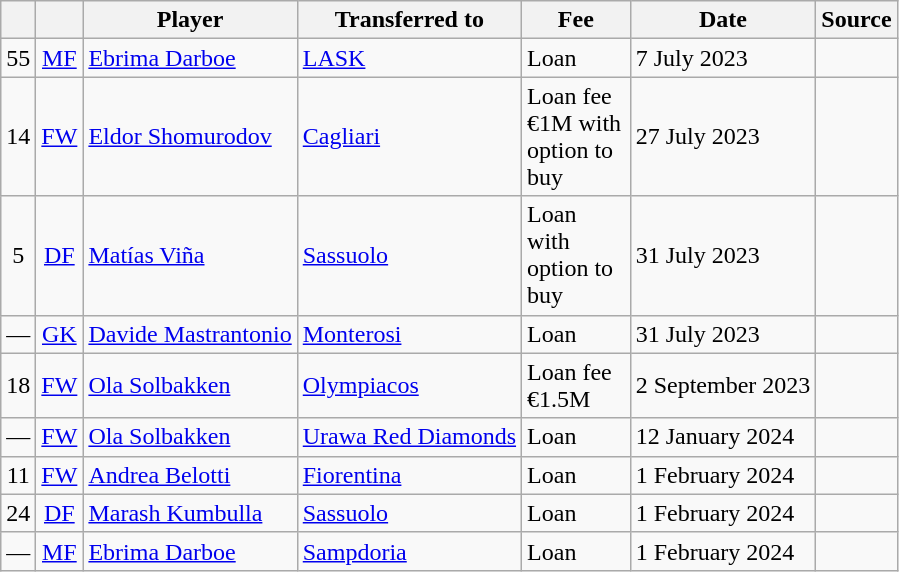<table class="wikitable sortable">
<tr>
<th></th>
<th></th>
<th scope=col>Player</th>
<th>Transferred to</th>
<th !scope=col; style="width: 65px;">Fee</th>
<th scope=col>Date</th>
<th scope=col>Source</th>
</tr>
<tr>
<td align=center>55</td>
<td align=center><a href='#'>MF</a></td>
<td> <a href='#'>Ebrima Darboe</a></td>
<td> <a href='#'>LASK</a></td>
<td>Loan</td>
<td>7 July 2023</td>
<td></td>
</tr>
<tr>
<td align=center>14</td>
<td align=center><a href='#'>FW</a></td>
<td> <a href='#'>Eldor Shomurodov</a></td>
<td> <a href='#'>Cagliari</a></td>
<td>Loan fee €1M with option to buy</td>
<td>27 July 2023</td>
<td></td>
</tr>
<tr>
<td align=center>5</td>
<td align=center><a href='#'>DF</a></td>
<td> <a href='#'>Matías Viña</a></td>
<td> <a href='#'>Sassuolo</a></td>
<td>Loan with option to buy</td>
<td>31 July 2023</td>
<td></td>
</tr>
<tr>
<td align=center>—</td>
<td align=center><a href='#'>GK</a></td>
<td> <a href='#'>Davide Mastrantonio</a></td>
<td> <a href='#'>Monterosi</a></td>
<td>Loan</td>
<td>31 July 2023</td>
<td></td>
</tr>
<tr>
<td align=center>18</td>
<td align=center><a href='#'>FW</a></td>
<td> <a href='#'>Ola Solbakken</a></td>
<td> <a href='#'>Olympiacos</a></td>
<td>Loan fee €1.5M</td>
<td>2 September 2023</td>
<td></td>
</tr>
<tr>
<td align=center>—</td>
<td align=center><a href='#'>FW</a></td>
<td> <a href='#'>Ola Solbakken</a></td>
<td> <a href='#'>Urawa Red Diamonds</a></td>
<td>Loan</td>
<td>12 January 2024</td>
<td></td>
</tr>
<tr>
<td align=center>11</td>
<td align=center><a href='#'>FW</a></td>
<td> <a href='#'>Andrea Belotti</a></td>
<td> <a href='#'>Fiorentina</a></td>
<td>Loan</td>
<td>1 February 2024</td>
<td></td>
</tr>
<tr>
<td align=center>24</td>
<td align=center><a href='#'>DF</a></td>
<td> <a href='#'>Marash Kumbulla</a></td>
<td> <a href='#'>Sassuolo</a></td>
<td>Loan</td>
<td>1 February 2024</td>
<td></td>
</tr>
<tr>
<td align=center>—</td>
<td align=center><a href='#'>MF</a></td>
<td> <a href='#'>Ebrima Darboe</a></td>
<td> <a href='#'>Sampdoria</a></td>
<td>Loan</td>
<td>1 February 2024</td>
<td></td>
</tr>
</table>
